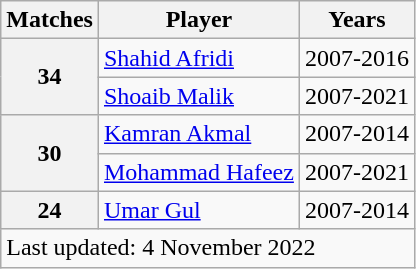<table class="wikitable" style="text-align: left;">
<tr>
<th>Matches</th>
<th>Player</th>
<th>Years</th>
</tr>
<tr>
<th rowspan="2">34</th>
<td><a href='#'>Shahid Afridi</a></td>
<td>2007-2016</td>
</tr>
<tr>
<td><a href='#'>Shoaib Malik</a></td>
<td>2007-2021</td>
</tr>
<tr>
<th rowspan="2">30</th>
<td><a href='#'>Kamran Akmal</a></td>
<td>2007-2014</td>
</tr>
<tr>
<td><a href='#'>Mohammad Hafeez</a></td>
<td>2007-2021</td>
</tr>
<tr>
<th>24</th>
<td><a href='#'>Umar Gul</a></td>
<td>2007-2014</td>
</tr>
<tr>
<td colspan="7">Last updated: 4 November 2022</td>
</tr>
</table>
